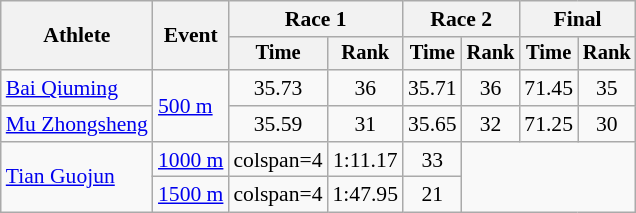<table class="wikitable" style="font-size:90%">
<tr>
<th rowspan=2>Athlete</th>
<th rowspan=2>Event</th>
<th colspan=2>Race 1</th>
<th colspan=2>Race 2</th>
<th colspan=2>Final</th>
</tr>
<tr style="font-size:95%">
<th>Time</th>
<th>Rank</th>
<th>Time</th>
<th>Rank</th>
<th>Time</th>
<th>Rank</th>
</tr>
<tr align=center>
<td align=left><a href='#'>Bai Qiuming</a></td>
<td align=left rowspan=2><a href='#'>500 m</a></td>
<td>35.73</td>
<td>36</td>
<td>35.71</td>
<td>36</td>
<td>71.45</td>
<td>35</td>
</tr>
<tr align=center>
<td align=left><a href='#'>Mu Zhongsheng</a></td>
<td>35.59</td>
<td>31</td>
<td>35.65</td>
<td>32</td>
<td>71.25</td>
<td>30</td>
</tr>
<tr align=center>
<td align=left rowspan=2><a href='#'>Tian Guojun</a></td>
<td align=left><a href='#'>1000 m</a></td>
<td>colspan=4 </td>
<td>1:11.17</td>
<td>33</td>
</tr>
<tr align=center>
<td align=left><a href='#'>1500 m</a></td>
<td>colspan=4 </td>
<td>1:47.95</td>
<td>21</td>
</tr>
</table>
